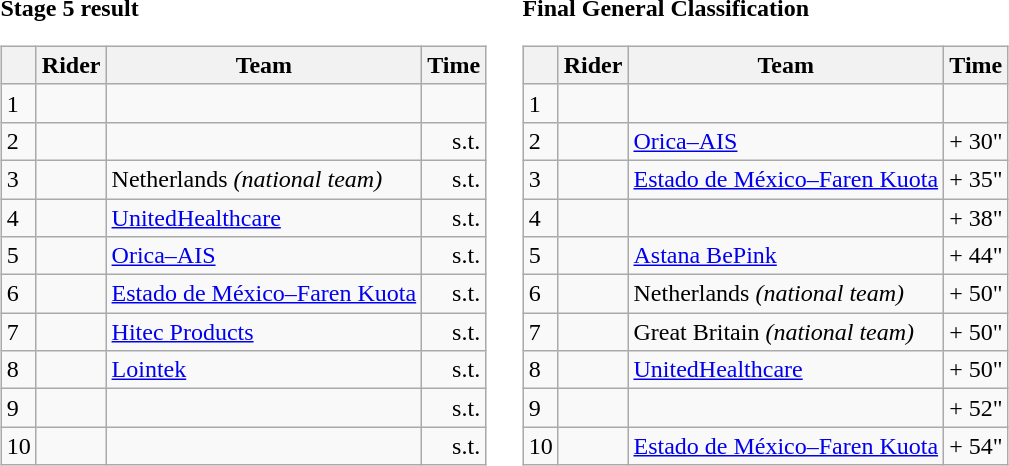<table>
<tr>
<td><strong>Stage 5 result</strong><br><table class="wikitable">
<tr>
<th></th>
<th>Rider</th>
<th>Team</th>
<th>Time</th>
</tr>
<tr>
<td>1</td>
<td> </td>
<td></td>
<td align="right"></td>
</tr>
<tr>
<td>2</td>
<td></td>
<td></td>
<td align="right">s.t.</td>
</tr>
<tr>
<td>3</td>
<td></td>
<td>Netherlands <em>(national team)</em></td>
<td align="right">s.t.</td>
</tr>
<tr>
<td>4</td>
<td></td>
<td><a href='#'>UnitedHealthcare</a></td>
<td align="right">s.t.</td>
</tr>
<tr>
<td>5</td>
<td></td>
<td><a href='#'>Orica–AIS</a></td>
<td align="right">s.t.</td>
</tr>
<tr>
<td>6</td>
<td></td>
<td><a href='#'>Estado de México–Faren Kuota</a></td>
<td align="right">s.t.</td>
</tr>
<tr>
<td>7</td>
<td></td>
<td><a href='#'>Hitec Products</a></td>
<td align="right">s.t.</td>
</tr>
<tr>
<td>8</td>
<td></td>
<td><a href='#'>Lointek</a></td>
<td align="right">s.t.</td>
</tr>
<tr>
<td>9</td>
<td></td>
<td></td>
<td align="right">s.t.</td>
</tr>
<tr>
<td>10</td>
<td></td>
<td></td>
<td align="right">s.t.</td>
</tr>
</table>
</td>
<td></td>
<td><strong>Final General Classification</strong><br><table class="wikitable">
<tr>
<th></th>
<th>Rider</th>
<th>Team</th>
<th>Time</th>
</tr>
<tr>
<td>1</td>
<td> </td>
<td></td>
<td align="right"></td>
</tr>
<tr>
<td>2</td>
<td></td>
<td><a href='#'>Orica–AIS</a></td>
<td align="right">+ 30"</td>
</tr>
<tr>
<td>3</td>
<td> </td>
<td><a href='#'>Estado de México–Faren Kuota</a></td>
<td align="right">+ 35"</td>
</tr>
<tr>
<td>4</td>
<td></td>
<td></td>
<td align="right">+ 38"</td>
</tr>
<tr>
<td>5</td>
<td></td>
<td><a href='#'>Astana BePink</a></td>
<td align="right">+ 44"</td>
</tr>
<tr>
<td>6</td>
<td></td>
<td>Netherlands <em>(national team)</em></td>
<td align="right">+ 50"</td>
</tr>
<tr>
<td>7</td>
<td> </td>
<td>Great Britain <em>(national team)</em></td>
<td align="right">+ 50"</td>
</tr>
<tr>
<td>8</td>
<td></td>
<td><a href='#'>UnitedHealthcare</a></td>
<td align="right">+ 50"</td>
</tr>
<tr>
<td>9</td>
<td></td>
<td></td>
<td align="right">+ 52"</td>
</tr>
<tr>
<td>10</td>
<td></td>
<td><a href='#'>Estado de México–Faren Kuota</a></td>
<td align="right">+ 54"</td>
</tr>
</table>
</td>
</tr>
</table>
